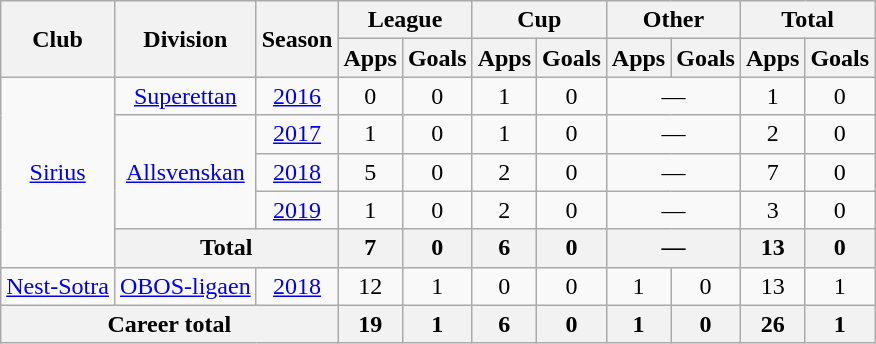<table class="wikitable" style="text-align:center">
<tr>
<th rowspan=2>Club</th>
<th rowspan=2>Division</th>
<th rowspan=2>Season</th>
<th colspan=2>League</th>
<th colspan=2>Cup</th>
<th colspan=2>Other</th>
<th colspan=2>Total</th>
</tr>
<tr>
<th>Apps</th>
<th>Goals</th>
<th>Apps</th>
<th>Goals</th>
<th>Apps</th>
<th>Goals</th>
<th>Apps</th>
<th>Goals</th>
</tr>
<tr>
<td rowspan=5><a href='#'>Sirius</a></td>
<td><a href='#'>Superettan</a></td>
<td><a href='#'>2016</a></td>
<td>0</td>
<td>0</td>
<td>1</td>
<td>0</td>
<td colspan=2>—</td>
<td>1</td>
<td>0</td>
</tr>
<tr>
<td rowspan=3><a href='#'>Allsvenskan</a></td>
<td><a href='#'>2017</a></td>
<td>1</td>
<td>0</td>
<td>1</td>
<td>0</td>
<td colspan=2>—</td>
<td>2</td>
<td>0</td>
</tr>
<tr>
<td><a href='#'>2018</a></td>
<td>5</td>
<td>0</td>
<td>2</td>
<td>0</td>
<td colspan=2>—</td>
<td>7</td>
<td>0</td>
</tr>
<tr>
<td><a href='#'>2019</a></td>
<td>1</td>
<td>0</td>
<td>2</td>
<td>0</td>
<td colspan=2>—</td>
<td>3</td>
<td>0</td>
</tr>
<tr>
<th colspan=2>Total</th>
<th>7</th>
<th>0</th>
<th>6</th>
<th>0</th>
<th colspan=2>—</th>
<th>13</th>
<th>0</th>
</tr>
<tr>
<td><a href='#'>Nest-Sotra</a></td>
<td><a href='#'>OBOS-ligaen</a></td>
<td><a href='#'>2018</a></td>
<td>12</td>
<td>1</td>
<td>0</td>
<td>0</td>
<td>1</td>
<td>0</td>
<td>13</td>
<td>1</td>
</tr>
<tr>
<th colspan=3>Career total</th>
<th>19</th>
<th>1</th>
<th>6</th>
<th>0</th>
<th>1</th>
<th>0</th>
<th>26</th>
<th>1</th>
</tr>
</table>
